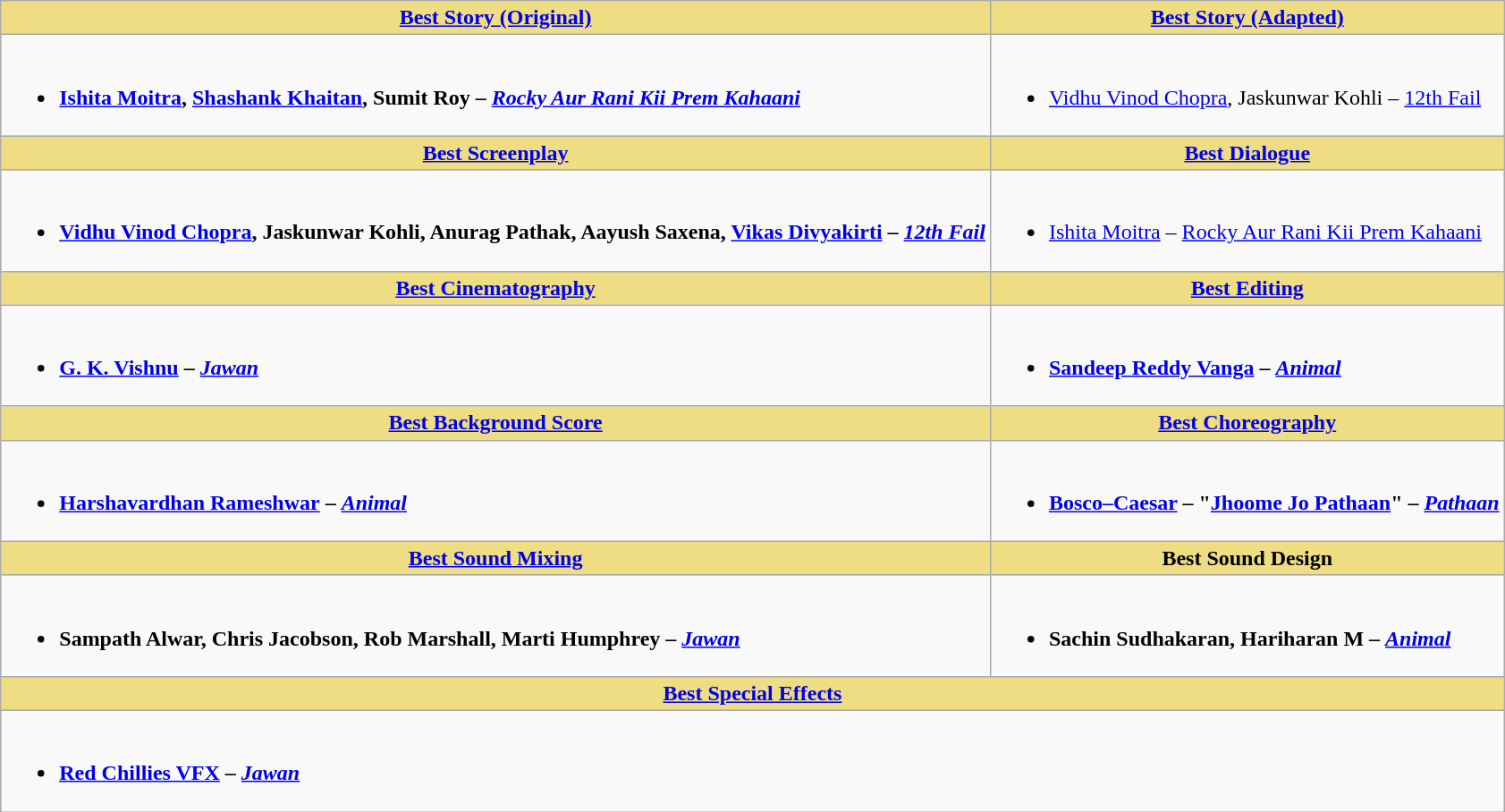<table class="wikitable">
<tr>
<th style="background:#EEDD82;text-align:center;"><a href='#'>Best Story (Original)</a></th>
<th style="background:#eedd82;text-align:center;"><a href='#'>Best Story (Adapted)</a></th>
</tr>
<tr>
<td valign="top"><br><ul><li><strong><a href='#'>Ishita Moitra</a>, <a href='#'>Shashank Khaitan</a>, Sumit Roy – <em><a href='#'>Rocky Aur Rani Kii Prem Kahaani</a><strong><em></li></ul></td>
<td valign="top"><br><ul><li></strong><a href='#'>Vidhu Vinod Chopra</a>, Jaskunwar Kohli – </em><a href='#'>12th Fail</a></em></strong></li></ul></td>
</tr>
<tr>
<th style="background:#EEDD82;text-align:center;"><a href='#'>Best Screenplay</a></th>
<th style="background:#eedd82;text-align:center;"><a href='#'>Best Dialogue</a></th>
</tr>
<tr>
<td valign="top"><br><ul><li><strong><a href='#'>Vidhu Vinod Chopra</a>, Jaskunwar Kohli, Anurag Pathak, Aayush Saxena, <a href='#'>Vikas Divyakirti</a> – <em><a href='#'>12th Fail</a><strong><em></li></ul></td>
<td valign="top"><br><ul><li></strong><a href='#'>Ishita Moitra</a><strong> </strong>– </em><a href='#'>Rocky Aur Rani Kii Prem Kahaani</a></em></strong></li></ul></td>
</tr>
<tr>
<th style="background:#EEDD82;text-align:center;"><a href='#'>Best Cinematography</a></th>
<th style="background:#eedd82;text-align:center;"><a href='#'>Best Editing</a></th>
</tr>
<tr>
<td valign="top"><br><ul><li><strong><a href='#'>G. K. Vishnu</a></strong> <strong>– <a href='#'><em>Jawan</em></a></strong></li></ul></td>
<td valign="top"><br><ul><li><strong><a href='#'>Sandeep Reddy Vanga</a></strong> <strong>– <a href='#'><em>Animal</em></a></strong></li></ul></td>
</tr>
<tr>
<th style="background:#EEDD82;text-align:center;"><a href='#'>Best Background Score</a></th>
<th style="background:#eedd82;text-align:center;"><a href='#'>Best Choreography</a></th>
</tr>
<tr>
<td valign="top"><br><ul><li><strong><a href='#'>Harshavardhan Rameshwar</a></strong> <strong>– <a href='#'><em>Animal</em></a></strong></li></ul></td>
<td valign="top"><br><ul><li><strong><a href='#'>Bosco–Caesar</a> – "<a href='#'>Jhoome Jo Pathaan</a>" – <a href='#'><em>Pathaan</em></a></strong></li></ul></td>
</tr>
<tr>
<th style="background:#EEDD82;text-align:center;"><a href='#'>Best Sound Mixing</a></th>
<th style="background:#eedd82;text-align:center;">Best Sound Design</th>
</tr>
<tr>
<td valign="top"><br><ul><li><strong>Sampath Alwar, Chris Jacobson, Rob Marshall, Marti Humphrey – <a href='#'><em>Jawan</em></a></strong></li></ul></td>
<td valign="top"><br><ul><li><strong>Sachin Sudhakaran, Hariharan M – <a href='#'><em>Animal</em></a></strong></li></ul></td>
</tr>
<tr>
<th colspan="2" style="background:#EEDD82;text-align:center;"><a href='#'>Best Special Effects</a></th>
</tr>
<tr>
<td colspan="2" valign="top"><br><ul><li><strong><a href='#'>Red Chillies VFX</a></strong> <strong>– <a href='#'><em>Jawan</em></a></strong></li></ul></td>
</tr>
</table>
